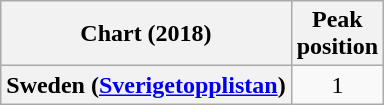<table class="wikitable plainrowheaders" style="text-align:center">
<tr>
<th scope="col">Chart (2018)</th>
<th scope="col">Peak<br>position</th>
</tr>
<tr>
<th scope="row">Sweden (<a href='#'>Sverigetopplistan</a>)</th>
<td>1</td>
</tr>
</table>
